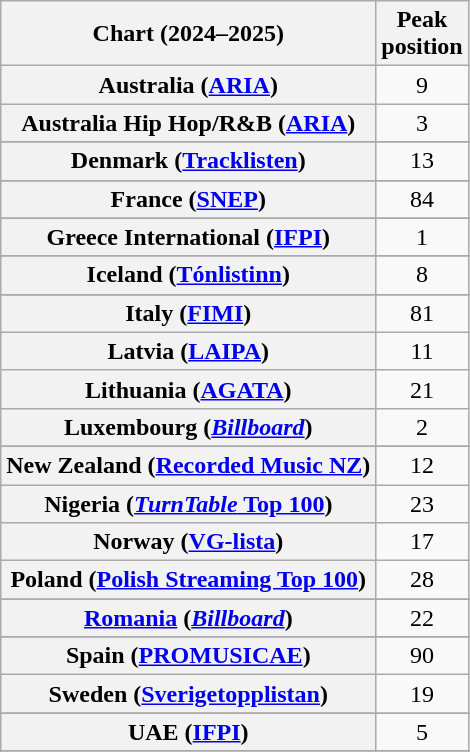<table class="wikitable sortable plainrowheaders" style="text-align:center">
<tr>
<th scope="col">Chart (2024–2025)</th>
<th scope="col">Peak<br>position</th>
</tr>
<tr>
<th scope="row">Australia (<a href='#'>ARIA</a>)</th>
<td>9</td>
</tr>
<tr>
<th scope="row">Australia Hip Hop/R&B (<a href='#'>ARIA</a>)</th>
<td>3</td>
</tr>
<tr>
</tr>
<tr>
</tr>
<tr>
</tr>
<tr>
</tr>
<tr>
<th scope="row">Denmark (<a href='#'>Tracklisten</a>)</th>
<td>13</td>
</tr>
<tr>
</tr>
<tr>
<th scope="row">France (<a href='#'>SNEP</a>)</th>
<td>84</td>
</tr>
<tr>
</tr>
<tr>
</tr>
<tr>
<th scope="row">Greece International (<a href='#'>IFPI</a>)</th>
<td>1</td>
</tr>
<tr>
</tr>
<tr>
<th scope="row">Iceland (<a href='#'>Tónlistinn</a>)</th>
<td>8</td>
</tr>
<tr>
</tr>
<tr>
<th scope="row">Italy (<a href='#'>FIMI</a>)</th>
<td>81</td>
</tr>
<tr>
<th scope="row">Latvia (<a href='#'>LAIPA</a>)</th>
<td>11</td>
</tr>
<tr>
<th scope="row">Lithuania (<a href='#'>AGATA</a>)</th>
<td>21</td>
</tr>
<tr>
<th scope="row">Luxembourg (<em><a href='#'>Billboard</a></em>)</th>
<td>2</td>
</tr>
<tr>
</tr>
<tr>
<th scope="row">New Zealand (<a href='#'>Recorded Music NZ</a>)</th>
<td>12</td>
</tr>
<tr>
<th scope="row">Nigeria (<a href='#'><em>TurnTable</em> Top 100</a>)</th>
<td>23</td>
</tr>
<tr>
<th scope="row">Norway (<a href='#'>VG-lista</a>)</th>
<td>17</td>
</tr>
<tr>
<th scope="row">Poland (<a href='#'>Polish Streaming Top 100</a>)</th>
<td>28</td>
</tr>
<tr>
</tr>
<tr>
<th scope="row"><a href='#'>Romania</a> (<em><a href='#'>Billboard</a></em>)</th>
<td>22</td>
</tr>
<tr>
</tr>
<tr>
</tr>
<tr>
<th scope="row">Spain (<a href='#'>PROMUSICAE</a>)</th>
<td>90</td>
</tr>
<tr>
<th scope="row">Sweden (<a href='#'>Sverigetopplistan</a>)</th>
<td>19</td>
</tr>
<tr>
</tr>
<tr>
<th scope="row">UAE (<a href='#'>IFPI</a>)</th>
<td>5</td>
</tr>
<tr>
</tr>
<tr>
</tr>
<tr>
</tr>
<tr>
</tr>
<tr>
</tr>
</table>
